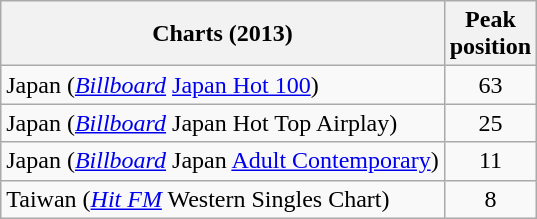<table class="wikitable sortable">
<tr>
<th align="left">Charts (2013)</th>
<th align="left">Peak<br>position</th>
</tr>
<tr>
<td>Japan (<em><a href='#'>Billboard</a></em> <a href='#'>Japan Hot 100</a>)</td>
<td style="text-align:center;">63</td>
</tr>
<tr>
<td>Japan (<em><a href='#'>Billboard</a></em> Japan Hot Top Airplay)</td>
<td style="text-align:center;">25</td>
</tr>
<tr>
<td>Japan (<em><a href='#'>Billboard</a></em> Japan <a href='#'>Adult Contemporary</a>)</td>
<td style="text-align:center;">11</td>
</tr>
<tr>
<td>Taiwan (<em><a href='#'>Hit FM</a></em> Western Singles Chart) </td>
<td style="text-align:center;">8</td>
</tr>
</table>
